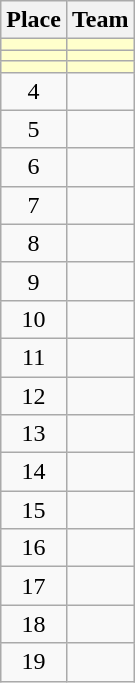<table class="wikitable">
<tr>
<th>Place</th>
<th>Team</th>
</tr>
<tr bgcolor=#ffffcc>
<td align=center></td>
<td></td>
</tr>
<tr bgcolor=#ffffcc>
<td align=center></td>
<td></td>
</tr>
<tr bgcolor=#ffffcc>
<td align=center></td>
<td></td>
</tr>
<tr>
<td align=center>4</td>
<td></td>
</tr>
<tr>
<td align=center>5</td>
<td></td>
</tr>
<tr>
<td align=center>6</td>
<td></td>
</tr>
<tr>
<td align=center>7</td>
<td></td>
</tr>
<tr>
<td align=center>8</td>
<td></td>
</tr>
<tr>
<td align=center>9</td>
<td></td>
</tr>
<tr>
<td align=center>10</td>
<td></td>
</tr>
<tr>
<td align=center>11</td>
<td></td>
</tr>
<tr>
<td align=center>12</td>
<td></td>
</tr>
<tr>
<td align=center>13</td>
<td></td>
</tr>
<tr>
<td align=center>14</td>
<td></td>
</tr>
<tr>
<td align=center>15</td>
<td></td>
</tr>
<tr>
<td align=center>16</td>
<td></td>
</tr>
<tr>
<td align=center>17</td>
<td></td>
</tr>
<tr>
<td align=center>18</td>
<td></td>
</tr>
<tr>
<td align=center>19</td>
<td></td>
</tr>
</table>
